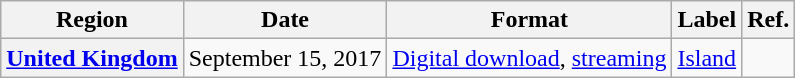<table class="wikitable plainrowheaders">
<tr>
<th>Region</th>
<th>Date</th>
<th>Format</th>
<th>Label</th>
<th>Ref.</th>
</tr>
<tr>
<th scope="row"><a href='#'>United Kingdom</a></th>
<td>September 15, 2017</td>
<td><a href='#'>Digital download</a>, <a href='#'>streaming</a></td>
<td><a href='#'>Island</a></td>
<td></td>
</tr>
</table>
